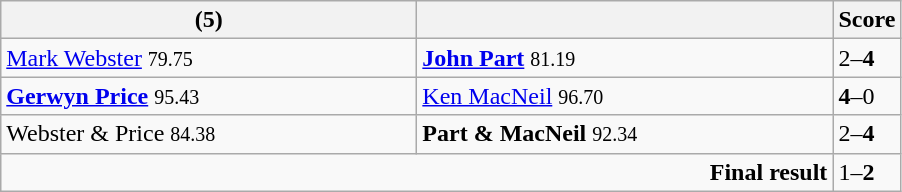<table class="wikitable">
<tr>
<th width=270> (5)</th>
<th width=270><strong></strong></th>
<th>Score</th>
</tr>
<tr>
<td><a href='#'>Mark Webster</a> <small><span>79.75</span></small></td>
<td><strong><a href='#'>John Part</a></strong> <small><span>81.19</span></small></td>
<td>2–<strong>4</strong></td>
</tr>
<tr>
<td><strong><a href='#'>Gerwyn Price</a></strong> <small><span>95.43</span></small></td>
<td><a href='#'>Ken MacNeil</a> <small><span>96.70</span></small></td>
<td><strong>4</strong>–0</td>
</tr>
<tr>
<td>Webster & Price <small><span>84.38</span></small></td>
<td><strong>Part & MacNeil</strong> <small><span>92.34</span></small></td>
<td>2–<strong>4</strong></td>
</tr>
<tr>
<td colspan="2" align="right"><strong>Final result</strong></td>
<td>1–<strong>2</strong></td>
</tr>
</table>
